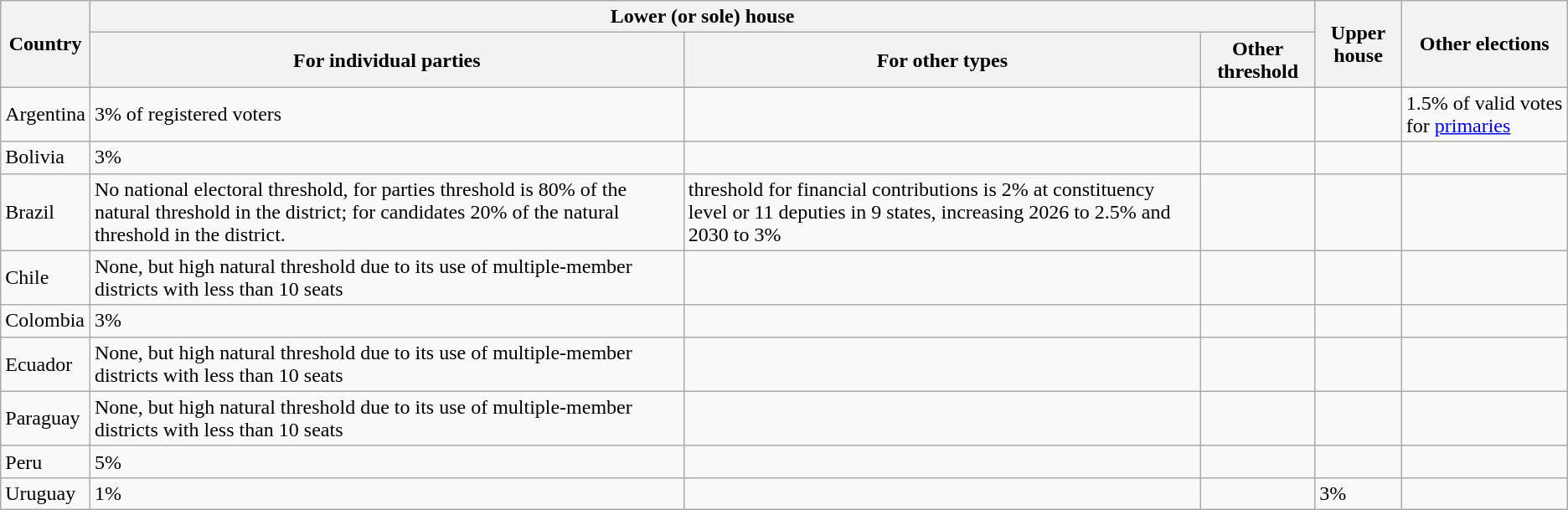<table class="wikitable sortable">
<tr>
<th rowspan="2">Country</th>
<th colspan="3" width="300px" data-sort-type="number">Lower (or sole) house</th>
<th rowspan="2">Upper house</th>
<th rowspan="2">Other elections</th>
</tr>
<tr>
<th>For individual parties</th>
<th>For other types</th>
<th>Other threshold</th>
</tr>
<tr>
<td>Argentina</td>
<td>3% of registered voters</td>
<td></td>
<td></td>
<td></td>
<td>1.5% of valid votes for <a href='#'>primaries</a></td>
</tr>
<tr>
<td>Bolivia</td>
<td>3%</td>
<td></td>
<td></td>
<td></td>
<td></td>
</tr>
<tr>
<td>Brazil</td>
<td>No national electoral threshold, for parties threshold is 80% of the natural threshold in the district; for candidates 20% of the natural threshold in the district.</td>
<td>threshold for financial contributions is 2% at constituency level or 11 deputies in 9 states, increasing 2026 to 2.5% and 2030 to 3%</td>
<td></td>
<td></td>
<td></td>
</tr>
<tr>
<td>Chile</td>
<td>None, but high natural threshold due to its use of multiple-member districts with less than 10 seats</td>
<td></td>
<td></td>
<td></td>
<td></td>
</tr>
<tr>
<td>Colombia</td>
<td>3%</td>
<td></td>
<td></td>
<td></td>
<td></td>
</tr>
<tr>
<td>Ecuador</td>
<td>None, but high natural threshold due to its use of multiple-member districts with less than 10 seats</td>
<td></td>
<td></td>
<td></td>
<td></td>
</tr>
<tr>
<td>Paraguay</td>
<td>None, but high natural threshold due to its use of multiple-member districts with less than 10 seats</td>
<td></td>
<td></td>
<td></td>
<td></td>
</tr>
<tr>
<td>Peru</td>
<td>5%</td>
<td></td>
<td></td>
<td></td>
<td></td>
</tr>
<tr>
<td>Uruguay</td>
<td>1%</td>
<td></td>
<td></td>
<td>3%</td>
<td></td>
</tr>
</table>
